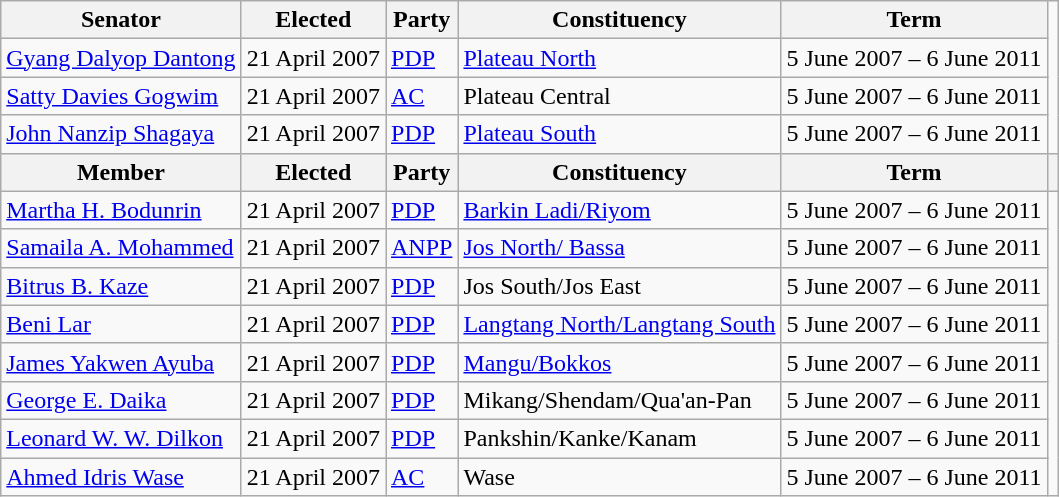<table class="wikitable">
<tr>
<th>Senator</th>
<th>Elected</th>
<th>Party</th>
<th>Constituency</th>
<th>Term</th>
</tr>
<tr>
<td><a href='#'>Gyang Dalyop Dantong</a></td>
<td>21 April 2007</td>
<td><a href='#'>PDP</a></td>
<td><a href='#'>Plateau North</a></td>
<td>5 June 2007 – 6 June 2011</td>
</tr>
<tr>
<td><a href='#'>Satty Davies Gogwim</a></td>
<td>21 April 2007</td>
<td><a href='#'>AC</a></td>
<td Plateau Central Senatorial Constituency>Plateau Central</td>
<td>5 June 2007 – 6 June 2011</td>
</tr>
<tr>
<td><a href='#'>John Nanzip Shagaya</a></td>
<td>21 April 2007</td>
<td><a href='#'>PDP</a></td>
<td><a href='#'>Plateau South</a></td>
<td>5 June 2007 – 6 June 2011</td>
</tr>
<tr>
<th>Member</th>
<th>Elected</th>
<th>Party</th>
<th>Constituency</th>
<th>Term</th>
<th></th>
</tr>
<tr>
<td><a href='#'>Martha H. Bodunrin</a></td>
<td>21 April 2007</td>
<td><a href='#'>PDP</a></td>
<td><a href='#'>Barkin Ladi/Riyom</a></td>
<td>5 June 2007 – 6 June 2011</td>
</tr>
<tr>
<td><a href='#'>Samaila A. Mohammed</a></td>
<td>21 April 2007</td>
<td><a href='#'>ANPP</a></td>
<td><a href='#'>Jos North/ Bassa</a></td>
<td>5 June 2007 – 6 June 2011</td>
</tr>
<tr>
<td><a href='#'>Bitrus B. Kaze</a></td>
<td>21 April 2007</td>
<td><a href='#'>PDP</a></td>
<td>Jos South/Jos East</td>
<td>5 June 2007 – 6 June 2011</td>
</tr>
<tr>
<td><a href='#'>Beni Lar</a></td>
<td>21 April 2007</td>
<td><a href='#'>PDP</a></td>
<td><a href='#'>Langtang North/Langtang South</a></td>
<td>5 June 2007 – 6 June 2011</td>
</tr>
<tr>
<td><a href='#'>James Yakwen Ayuba</a></td>
<td>21 April 2007</td>
<td><a href='#'>PDP</a></td>
<td><a href='#'>Mangu/Bokkos</a></td>
<td>5 June 2007 – 6 June 2011</td>
</tr>
<tr>
<td><a href='#'>George E. Daika</a></td>
<td>21 April 2007</td>
<td><a href='#'>PDP</a></td>
<td>Mikang/Shendam/Qua'an-Pan</td>
<td>5 June 2007 – 6 June 2011</td>
</tr>
<tr>
<td><a href='#'>Leonard W. W. Dilkon</a></td>
<td>21 April 2007</td>
<td><a href='#'>PDP</a></td>
<td>Pankshin/Kanke/Kanam</td>
<td>5 June 2007 – 6 June 2011</td>
</tr>
<tr>
<td><a href='#'>Ahmed Idris Wase</a></td>
<td>21 April 2007</td>
<td><a href='#'>AC</a></td>
<td>Wase</td>
<td>5 June 2007 – 6 June 2011</td>
</tr>
</table>
